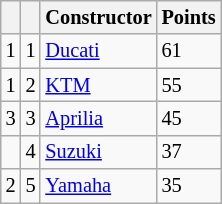<table class="wikitable" style="font-size: 85%;">
<tr>
<th></th>
<th></th>
<th>Constructor</th>
<th>Points</th>
</tr>
<tr>
<td> 1</td>
<td align=center>1</td>
<td> <a href='#'>Ducati</a></td>
<td align=left>61</td>
</tr>
<tr>
<td> 1</td>
<td align=center>2</td>
<td> <a href='#'>KTM</a></td>
<td align=left>55</td>
</tr>
<tr>
<td> 3</td>
<td align=center>3</td>
<td> <a href='#'>Aprilia</a></td>
<td align=left>45</td>
</tr>
<tr>
<td></td>
<td align=center>4</td>
<td> <a href='#'>Suzuki</a></td>
<td align=left>37</td>
</tr>
<tr>
<td> 2</td>
<td align=center>5</td>
<td> <a href='#'>Yamaha</a></td>
<td align=left>35</td>
</tr>
</table>
